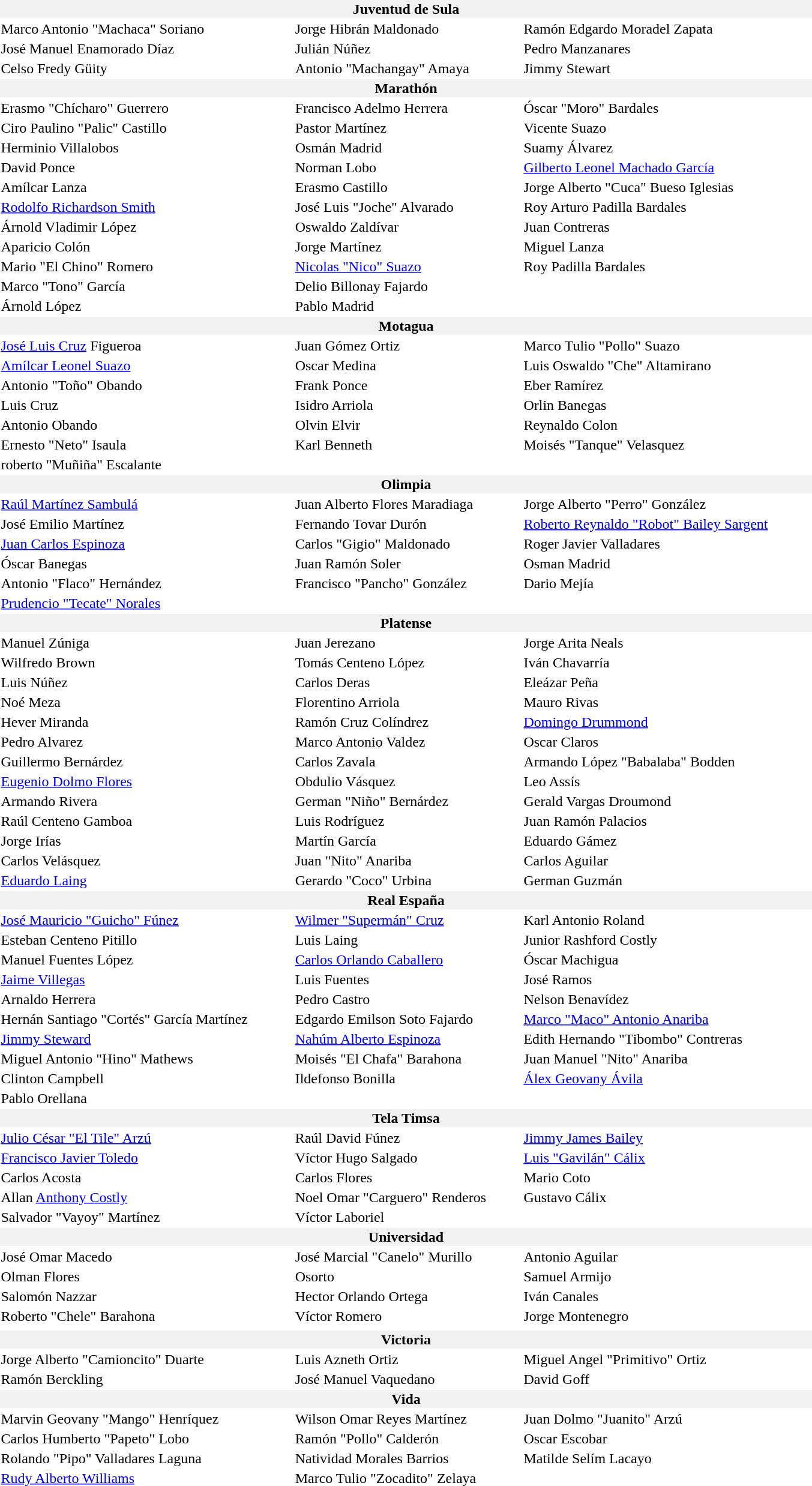<table border="0">
<tr bgcolor="f1f1f1">
<th width="900" colspan="3">Juventud de Sula</th>
</tr>
<tr>
<td> Marco Antonio "Machaca" Soriano</td>
<td> Jorge Hibrán Maldonado</td>
<td> Ramón Edgardo Moradel Zapata</td>
</tr>
<tr>
<td> José Manuel Enamorado Díaz</td>
<td> Julián Núñez</td>
<td> Pedro Manzanares</td>
</tr>
<tr>
<td> Celso Fredy Güity</td>
<td> Antonio "Machangay" Amaya</td>
<td> Jimmy Stewart</td>
<td></td>
</tr>
<tr bgcolor="f1f1f1">
<th colspan="3">Marathón</th>
</tr>
<tr>
<td> Erasmo "Chícharo" Guerrero</td>
<td> Francisco Adelmo Herrera</td>
<td> Óscar "Moro" Bardales</td>
</tr>
<tr>
<td> Ciro Paulino "Palic" Castillo</td>
<td> Pastor Martínez</td>
<td> Vicente Suazo</td>
</tr>
<tr>
<td> Herminio Villalobos</td>
<td> Osmán Madrid</td>
<td> Suamy Álvarez</td>
</tr>
<tr>
<td> David Ponce</td>
<td> Norman Lobo</td>
<td> <a href='#'>Gilberto Leonel Machado García</a></td>
</tr>
<tr>
<td> Amílcar Lanza</td>
<td> Erasmo Castillo</td>
<td> Jorge Alberto "Cuca" Bueso Iglesias</td>
</tr>
<tr>
<td> <a href='#'>Rodolfo Richardson Smith</a></td>
<td> José Luis "Joche" Alvarado</td>
<td> Roy Arturo Padilla Bardales</td>
</tr>
<tr>
<td> Árnold Vladimir López</td>
<td> Oswaldo Zaldívar</td>
<td> Juan Contreras</td>
</tr>
<tr>
<td> Aparicio Colón</td>
<td> Jorge Martínez</td>
<td> Miguel Lanza</td>
</tr>
<tr>
<td> Mario "El Chino" Romero</td>
<td> <a href='#'>Nicolas "Nico" Suazo</a></td>
<td> Roy Padilla Bardales</td>
</tr>
<tr>
<td> Marco "Tono" García</td>
<td> Delio Billonay Fajardo</td>
</tr>
<tr>
<td> Árnold López</td>
<td> Pablo Madrid</td>
<td></td>
</tr>
<tr bgcolor="f1f1f1">
<th colspan="3">Motagua</th>
</tr>
<tr>
<td> <a href='#'>José Luis Cruz</a> Figueroa</td>
<td> Juan Gómez Ortiz</td>
<td> Marco Tulio "Pollo" Suazo</td>
</tr>
<tr>
<td> <a href='#'>Amílcar Leonel Suazo</a></td>
<td> Oscar Medina</td>
<td> Luis Oswaldo "Che" Altamirano</td>
</tr>
<tr>
<td> Antonio "Toño" Obando</td>
<td> Frank Ponce</td>
<td> Eber Ramírez</td>
</tr>
<tr>
<td> Luis Cruz</td>
<td> Isidro Arriola</td>
<td> Orlin Banegas</td>
</tr>
<tr>
<td> Antonio Obando</td>
<td> Olvin Elvir</td>
<td> Reynaldo Colon</td>
</tr>
<tr>
<td> Ernesto "Neto" Isaula</td>
<td> Karl Benneth</td>
<td> Moisés "Tanque" Velasquez</td>
</tr>
<tr>
<td> roberto "Muñiña" Escalante</td>
<td></td>
</tr>
<tr bgcolor="f1f1f1">
<th colspan="3">Olimpia</th>
</tr>
<tr>
<td> <a href='#'>Raúl Martínez Sambulá</a></td>
<td> Juan Alberto Flores Maradiaga</td>
<td> Jorge Alberto "Perro" González</td>
</tr>
<tr>
<td> José Emilio Martínez</td>
<td> Fernando Tovar Durón</td>
<td> <a href='#'>Roberto Reynaldo "Robot" Bailey Sargent</a></td>
</tr>
<tr>
<td> <a href='#'>Juan Carlos Espinoza</a></td>
<td> Carlos "Gigio" Maldonado</td>
<td> Roger Javier Valladares</td>
</tr>
<tr>
<td> Óscar Banegas</td>
<td> Juan Ramón Soler</td>
<td> Osman Madrid</td>
</tr>
<tr>
<td> Antonio "Flaco" Hernández</td>
<td> Francisco "Pancho" González</td>
<td> Dario Mejía</td>
</tr>
<tr>
<td> <a href='#'>Prudencio "Tecate" Norales</a></td>
<td></td>
<td></td>
</tr>
<tr bgcolor="f1f1f1">
<th colspan="3">Platense</th>
</tr>
<tr>
<td> Manuel Zúniga</td>
<td> Juan Jerezano</td>
<td> Jorge Arita Neals</td>
</tr>
<tr>
<td> Wilfredo Brown</td>
<td> Tomás Centeno López</td>
<td> Iván Chavarría</td>
</tr>
<tr>
<td> Luis Núñez</td>
<td> Carlos Deras</td>
<td> Eleázar Peña</td>
</tr>
<tr>
<td> Noé Meza</td>
<td> Florentino Arriola</td>
<td> Mauro Rivas</td>
</tr>
<tr>
<td> Hever Miranda</td>
<td> Ramón Cruz Colíndrez</td>
<td> <a href='#'>Domingo Drummond</a></td>
</tr>
<tr>
<td> Pedro Alvarez</td>
<td> Marco Antonio Valdez</td>
<td> Oscar Claros</td>
</tr>
<tr>
<td> Guillermo Bernárdez</td>
<td> Carlos Zavala</td>
<td> Armando López "Babalaba" Bodden</td>
</tr>
<tr>
<td> <a href='#'>Eugenio Dolmo Flores</a></td>
<td> Obdulio Vásquez</td>
<td> Leo Assís</td>
</tr>
<tr>
<td> Armando Rivera</td>
<td> German "Niño" Bernárdez</td>
<td> Gerald Vargas Droumond</td>
</tr>
<tr>
<td> Raúl Centeno Gamboa</td>
<td> Luis Rodríguez</td>
<td> Juan Ramón Palacios</td>
</tr>
<tr>
<td> Jorge Irías</td>
<td> Martín García</td>
<td> Eduardo Gámez</td>
</tr>
<tr>
<td> Carlos Velásquez</td>
<td> Juan "Nito" Anariba</td>
<td> Carlos Aguilar</td>
</tr>
<tr>
<td> <a href='#'>Eduardo Laing</a></td>
<td> Gerardo "Coco" Urbina</td>
<td> German Guzmán</td>
</tr>
<tr bgcolor="f1f1f1">
<th colspan="3">Real España</th>
</tr>
<tr>
<td> <a href='#'>José Mauricio "Guicho" Fúnez</a></td>
<td> <a href='#'>Wilmer "Supermán" Cruz</a></td>
<td>  Karl Antonio Roland</td>
</tr>
<tr>
<td>  Esteban Centeno Pitillo</td>
<td>  Luis Laing</td>
<td>  Junior Rashford Costly</td>
</tr>
<tr>
<td>  Manuel Fuentes López</td>
<td> <a href='#'>Carlos Orlando Caballero</a></td>
<td>  Óscar Machigua</td>
</tr>
<tr>
<td> <a href='#'>Jaime Villegas</a></td>
<td>  Luis Fuentes</td>
<td>  José Ramos</td>
</tr>
<tr>
<td>  Arnaldo Herrera</td>
<td>  Pedro Castro</td>
<td>  Nelson Benavídez</td>
</tr>
<tr>
<td>  Hernán Santiago "Cortés" García Martínez</td>
<td>  Edgardo Emilson Soto Fajardo</td>
<td> <a href='#'>Marco "Maco" Antonio Anariba</a></td>
</tr>
<tr>
<td> <a href='#'>Jimmy Steward</a></td>
<td> <a href='#'>Nahúm Alberto Espinoza</a></td>
<td>  Edith Hernando "Tibombo" Contreras</td>
</tr>
<tr>
<td>  Miguel Antonio "Hino" Mathews</td>
<td>  Moisés "El Chafa" Barahona</td>
<td>  Juan Manuel "Nito" Anariba</td>
</tr>
<tr>
<td>  Clinton Campbell</td>
<td>  Ildefonso Bonilla</td>
<td> <a href='#'>Álex Geovany Ávila</a></td>
</tr>
<tr>
<td>  Pablo Orellana</td>
</tr>
<tr bgcolor="f1f1f1">
<th colspan="3">Tela Timsa</th>
</tr>
<tr>
<td> <a href='#'>Julio César "El Tile" Arzú</a></td>
<td> Raúl David Fúnez</td>
<td> <a href='#'>Jimmy James Bailey</a></td>
</tr>
<tr>
<td> <a href='#'>Francisco Javier Toledo</a></td>
<td> Víctor Hugo Salgado</td>
<td> <a href='#'>Luis "Gavilán" Cálix</a></td>
</tr>
<tr>
<td> Carlos Acosta</td>
<td> Carlos Flores</td>
<td> Mario Coto</td>
</tr>
<tr>
<td> Allan <a href='#'>Anthony Costly</a></td>
<td> Noel Omar "Carguero" Renderos</td>
<td> Gustavo Cálix</td>
</tr>
<tr>
<td> Salvador "Vayoy" Martínez</td>
<td> Víctor Laboriel</td>
<td></td>
</tr>
<tr bgcolor="f1f1f1">
<th colspan="3">Universidad</th>
</tr>
<tr>
<td> José Omar Macedo</td>
<td> José Marcial "Canelo" Murillo</td>
<td> Antonio Aguilar</td>
</tr>
<tr>
<td> Olman Flores</td>
<td> Osorto</td>
<td> Samuel Armijo</td>
</tr>
<tr>
<td> Salomón Nazzar</td>
<td> Hector Orlando Ortega</td>
<td> Iván Canales</td>
</tr>
<tr>
<td> Roberto "Chele" Barahona</td>
<td> Víctor Romero</td>
<td> Jorge Montenegro</td>
</tr>
<tr>
<td></td>
</tr>
<tr bgcolor="f1f1f1">
<th colspan="3">Victoria</th>
</tr>
<tr>
<td> Jorge Alberto "Camioncito" Duarte</td>
<td> Luis Azneth Ortiz</td>
<td> Miguel Angel "Primitivo" Ortiz</td>
</tr>
<tr>
<td> Ramón Berckling</td>
<td> José Manuel Vaquedano</td>
<td> David Goff</td>
</tr>
<tr bgcolor="f1f1f1">
<th colspan="3">Vida</th>
</tr>
<tr>
<td> Marvin Geovany "Mango" Henríquez</td>
<td> Wilson Omar Reyes Martínez</td>
<td> Juan Dolmo "Juanito" Arzú</td>
</tr>
<tr>
<td> Carlos Humberto "Papeto" Lobo</td>
<td> Ramón "Pollo" Calderón</td>
<td> Oscar Escobar</td>
</tr>
<tr>
<td> Rolando "Pipo" Valladares Laguna</td>
<td> Natividad Morales Barrios</td>
<td> Matilde Selím Lacayo</td>
</tr>
<tr>
<td> <a href='#'>Rudy Alberto Williams</a></td>
<td> Marco Tulio "Zocadito" Zelaya</td>
</tr>
</table>
